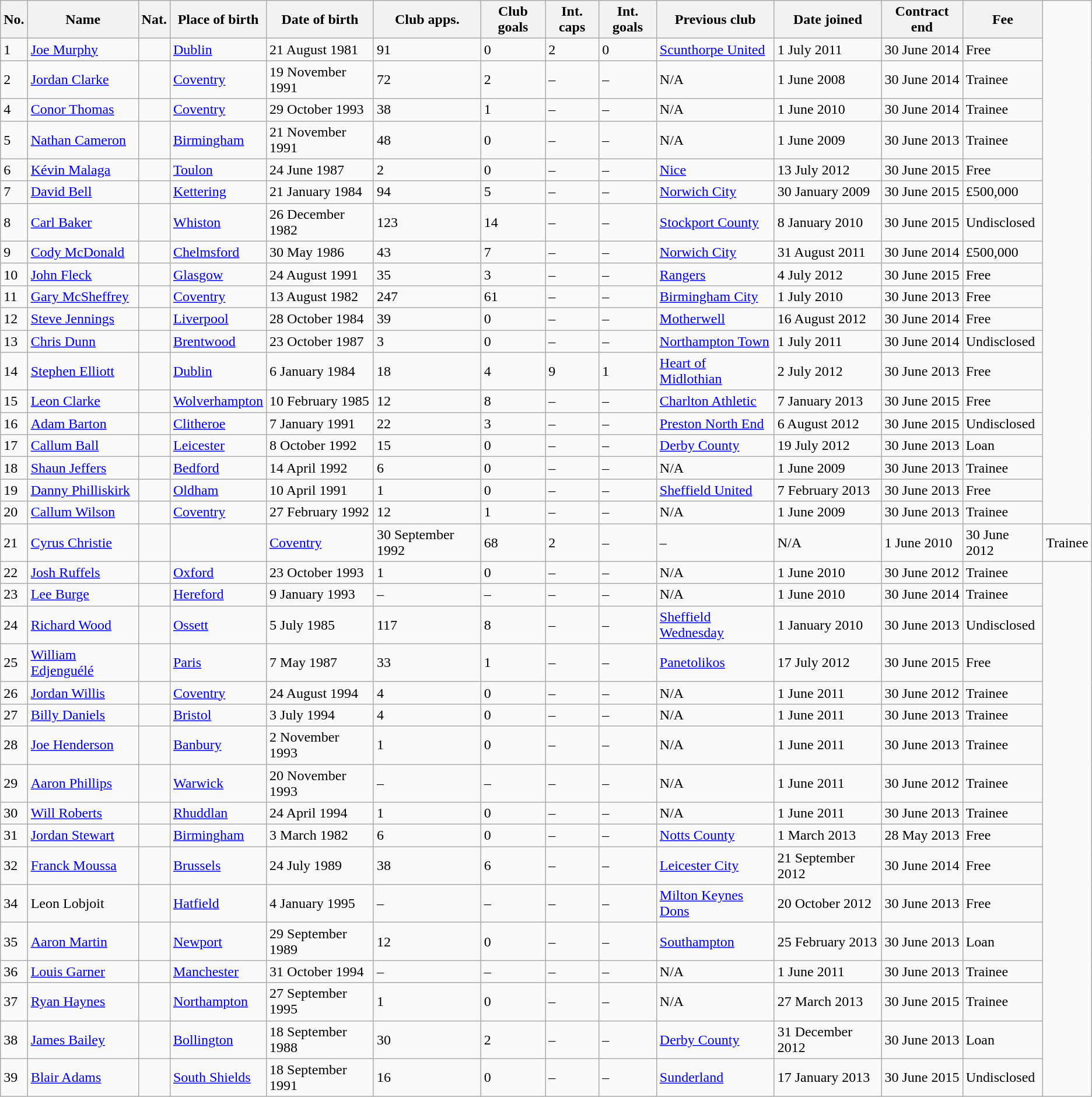<table class="wikitable"  class= style="text-align:center; font-size:95%">
<tr>
<th>No.</th>
<th>Name</th>
<th>Nat.</th>
<th>Place of birth</th>
<th>Date of birth</th>
<th>Club apps.</th>
<th>Club goals</th>
<th>Int. caps</th>
<th>Int. goals</th>
<th>Previous club</th>
<th>Date joined</th>
<th>Contract end</th>
<th>Fee</th>
</tr>
<tr>
<td>1</td>
<td><a href='#'>Joe Murphy</a></td>
<td></td>
<td><a href='#'>Dublin</a></td>
<td>21 August 1981</td>
<td>91</td>
<td>0</td>
<td>2</td>
<td>0</td>
<td><a href='#'>Scunthorpe United</a></td>
<td>1 July 2011</td>
<td>30 June 2014</td>
<td>Free</td>
</tr>
<tr>
<td>2</td>
<td><a href='#'>Jordan Clarke</a></td>
<td></td>
<td><a href='#'>Coventry</a></td>
<td>19 November 1991</td>
<td>72</td>
<td>2</td>
<td>–</td>
<td>–</td>
<td>N/A</td>
<td>1 June 2008</td>
<td>30 June 2014</td>
<td>Trainee</td>
</tr>
<tr>
<td>4</td>
<td><a href='#'>Conor Thomas</a></td>
<td></td>
<td><a href='#'>Coventry</a></td>
<td>29 October 1993</td>
<td>38</td>
<td>1</td>
<td>–</td>
<td>–</td>
<td>N/A</td>
<td>1 June 2010</td>
<td>30 June 2014</td>
<td>Trainee</td>
</tr>
<tr>
<td>5</td>
<td><a href='#'>Nathan Cameron</a></td>
<td></td>
<td><a href='#'>Birmingham</a></td>
<td>21 November 1991</td>
<td>48</td>
<td>0</td>
<td>–</td>
<td>–</td>
<td>N/A</td>
<td>1 June 2009</td>
<td>30 June 2013</td>
<td>Trainee</td>
</tr>
<tr>
<td>6</td>
<td><a href='#'>Kévin Malaga</a></td>
<td></td>
<td><a href='#'>Toulon</a></td>
<td>24 June 1987</td>
<td>2</td>
<td>0</td>
<td>–</td>
<td>–</td>
<td><a href='#'>Nice</a></td>
<td>13 July 2012</td>
<td>30 June 2015</td>
<td>Free</td>
</tr>
<tr>
<td>7</td>
<td><a href='#'>David Bell</a></td>
<td></td>
<td> <a href='#'>Kettering</a></td>
<td>21 January 1984</td>
<td>94</td>
<td>5</td>
<td>–</td>
<td>–</td>
<td><a href='#'>Norwich City</a></td>
<td>30 January 2009</td>
<td>30 June 2015</td>
<td>£500,000</td>
</tr>
<tr>
<td>8</td>
<td><a href='#'>Carl Baker</a></td>
<td></td>
<td><a href='#'>Whiston</a></td>
<td>26 December 1982</td>
<td>123</td>
<td>14</td>
<td>–</td>
<td>–</td>
<td><a href='#'>Stockport County</a></td>
<td>8 January 2010</td>
<td>30 June 2015</td>
<td>Undisclosed</td>
</tr>
<tr>
<td>9</td>
<td><a href='#'>Cody McDonald</a></td>
<td></td>
<td><a href='#'>Chelmsford</a></td>
<td>30 May 1986</td>
<td>43</td>
<td>7</td>
<td>–</td>
<td>–</td>
<td><a href='#'>Norwich City</a></td>
<td>31 August 2011</td>
<td>30 June 2014</td>
<td>£500,000</td>
</tr>
<tr>
<td>10</td>
<td><a href='#'>John Fleck</a></td>
<td></td>
<td><a href='#'>Glasgow</a></td>
<td>24 August 1991</td>
<td>35</td>
<td>3</td>
<td>–</td>
<td>–</td>
<td><a href='#'>Rangers</a></td>
<td>4 July 2012</td>
<td>30 June 2015</td>
<td>Free</td>
</tr>
<tr>
<td>11</td>
<td><a href='#'>Gary McSheffrey</a></td>
<td></td>
<td><a href='#'>Coventry</a></td>
<td>13 August 1982</td>
<td>247</td>
<td>61</td>
<td>–</td>
<td>–</td>
<td><a href='#'>Birmingham City</a></td>
<td>1 July 2010</td>
<td>30 June 2013</td>
<td>Free</td>
</tr>
<tr>
<td>12</td>
<td><a href='#'>Steve Jennings</a></td>
<td></td>
<td><a href='#'>Liverpool</a></td>
<td>28 October 1984</td>
<td>39</td>
<td>0</td>
<td>–</td>
<td>–</td>
<td><a href='#'>Motherwell</a></td>
<td>16 August 2012</td>
<td>30 June 2014</td>
<td>Free</td>
</tr>
<tr>
<td>13</td>
<td><a href='#'>Chris Dunn</a></td>
<td></td>
<td><a href='#'>Brentwood</a></td>
<td>23 October 1987</td>
<td>3</td>
<td>0</td>
<td>–</td>
<td>–</td>
<td><a href='#'>Northampton Town</a></td>
<td>1 July 2011</td>
<td>30 June 2014</td>
<td>Undisclosed</td>
</tr>
<tr>
<td>14</td>
<td><a href='#'>Stephen Elliott</a></td>
<td></td>
<td><a href='#'>Dublin</a></td>
<td>6 January 1984</td>
<td>18</td>
<td>4</td>
<td>9</td>
<td>1</td>
<td><a href='#'>Heart of Midlothian</a></td>
<td>2 July 2012</td>
<td>30 June 2013</td>
<td>Free</td>
</tr>
<tr>
<td>15</td>
<td><a href='#'>Leon Clarke</a></td>
<td></td>
<td><a href='#'>Wolverhampton</a></td>
<td>10 February 1985</td>
<td>12</td>
<td>8</td>
<td>–</td>
<td>–</td>
<td><a href='#'>Charlton Athletic</a></td>
<td>7 January 2013</td>
<td>30 June 2015</td>
<td>Free</td>
</tr>
<tr>
<td>16</td>
<td><a href='#'>Adam Barton</a></td>
<td></td>
<td> <a href='#'>Clitheroe</a></td>
<td>7 January 1991</td>
<td>22</td>
<td>3</td>
<td>–</td>
<td>–</td>
<td><a href='#'>Preston North End</a></td>
<td>6 August 2012</td>
<td>30 June 2015</td>
<td>Undisclosed</td>
</tr>
<tr>
<td>17</td>
<td><a href='#'>Callum Ball</a></td>
<td></td>
<td><a href='#'>Leicester</a></td>
<td>8 October 1992</td>
<td>15</td>
<td>0</td>
<td>–</td>
<td>–</td>
<td><a href='#'>Derby County</a></td>
<td>19 July 2012</td>
<td>30 June 2013</td>
<td>Loan</td>
</tr>
<tr>
<td>18</td>
<td><a href='#'>Shaun Jeffers</a></td>
<td></td>
<td><a href='#'>Bedford</a></td>
<td>14 April 1992</td>
<td>6</td>
<td>0</td>
<td>–</td>
<td>–</td>
<td>N/A</td>
<td>1 June 2009</td>
<td>30 June 2013</td>
<td>Trainee</td>
</tr>
<tr>
<td>19</td>
<td><a href='#'>Danny Philliskirk</a></td>
<td></td>
<td><a href='#'>Oldham</a></td>
<td>10 April 1991</td>
<td>1</td>
<td>0</td>
<td>–</td>
<td>–</td>
<td><a href='#'>Sheffield United</a></td>
<td>7 February 2013</td>
<td>30 June 2013</td>
<td>Free</td>
</tr>
<tr>
<td>20</td>
<td><a href='#'>Callum Wilson</a></td>
<td></td>
<td><a href='#'>Coventry</a></td>
<td>27 February 1992</td>
<td>12</td>
<td>1</td>
<td>–</td>
<td>–</td>
<td>N/A</td>
<td>1 June 2009</td>
<td>30 June 2013</td>
<td>Trainee</td>
</tr>
<tr>
<td>21</td>
<td><a href='#'>Cyrus Christie</a></td>
<td></td>
<td></td>
<td><a href='#'>Coventry</a></td>
<td>30 September 1992</td>
<td>68</td>
<td>2</td>
<td>–</td>
<td>–</td>
<td>N/A</td>
<td>1 June 2010</td>
<td>30 June 2012</td>
<td>Trainee</td>
</tr>
<tr>
<td>22</td>
<td><a href='#'>Josh Ruffels</a></td>
<td></td>
<td><a href='#'>Oxford</a></td>
<td>23 October 1993</td>
<td>1</td>
<td>0</td>
<td>–</td>
<td>–</td>
<td>N/A</td>
<td>1 June 2010</td>
<td>30 June 2012</td>
<td>Trainee</td>
</tr>
<tr>
<td>23</td>
<td><a href='#'>Lee Burge</a></td>
<td></td>
<td><a href='#'>Hereford</a></td>
<td>9 January 1993</td>
<td>–</td>
<td>–</td>
<td>–</td>
<td>–</td>
<td>N/A</td>
<td>1 June 2010</td>
<td>30 June 2014</td>
<td>Trainee</td>
</tr>
<tr>
<td>24</td>
<td><a href='#'>Richard Wood</a></td>
<td></td>
<td><a href='#'>Ossett</a></td>
<td>5 July 1985</td>
<td>117</td>
<td>8</td>
<td>–</td>
<td>–</td>
<td><a href='#'>Sheffield Wednesday</a></td>
<td>1 January 2010</td>
<td>30 June 2013</td>
<td>Undisclosed</td>
</tr>
<tr>
<td>25</td>
<td><a href='#'>William Edjenguélé</a></td>
<td></td>
<td><a href='#'>Paris</a></td>
<td>7 May 1987</td>
<td>33</td>
<td>1</td>
<td>–</td>
<td>–</td>
<td><a href='#'>Panetolikos</a></td>
<td>17 July 2012</td>
<td>30 June 2015</td>
<td>Free</td>
</tr>
<tr>
<td>26</td>
<td><a href='#'>Jordan Willis</a></td>
<td></td>
<td><a href='#'>Coventry</a></td>
<td>24 August 1994</td>
<td>4</td>
<td>0</td>
<td>–</td>
<td>–</td>
<td>N/A</td>
<td>1 June 2011</td>
<td>30 June 2012</td>
<td>Trainee</td>
</tr>
<tr>
<td>27</td>
<td><a href='#'>Billy Daniels</a></td>
<td></td>
<td><a href='#'>Bristol</a></td>
<td>3 July 1994</td>
<td>4</td>
<td>0</td>
<td>–</td>
<td>–</td>
<td>N/A</td>
<td>1 June 2011</td>
<td>30 June 2013</td>
<td>Trainee</td>
</tr>
<tr>
<td>28</td>
<td><a href='#'>Joe Henderson</a></td>
<td></td>
<td><a href='#'>Banbury</a></td>
<td>2 November 1993</td>
<td>1</td>
<td>0</td>
<td>–</td>
<td>–</td>
<td>N/A</td>
<td>1 June 2011</td>
<td>30 June 2013</td>
<td>Trainee</td>
</tr>
<tr>
<td>29</td>
<td><a href='#'>Aaron Phillips</a></td>
<td></td>
<td><a href='#'>Warwick</a></td>
<td>20 November 1993</td>
<td>–</td>
<td>–</td>
<td>–</td>
<td>–</td>
<td>N/A</td>
<td>1 June 2011</td>
<td>30 June 2012</td>
<td>Trainee</td>
</tr>
<tr>
<td>30</td>
<td><a href='#'>Will Roberts</a></td>
<td></td>
<td><a href='#'>Rhuddlan</a></td>
<td>24 April 1994</td>
<td>1</td>
<td>0</td>
<td>–</td>
<td>–</td>
<td>N/A</td>
<td>1 June 2011</td>
<td>30 June 2013</td>
<td>Trainee</td>
</tr>
<tr>
<td>31</td>
<td><a href='#'>Jordan Stewart</a></td>
<td></td>
<td><a href='#'>Birmingham</a></td>
<td>3 March 1982</td>
<td>6</td>
<td>0</td>
<td>–</td>
<td>–</td>
<td><a href='#'>Notts County</a></td>
<td>1 March 2013</td>
<td>28 May 2013</td>
<td>Free</td>
</tr>
<tr>
<td>32</td>
<td><a href='#'>Franck Moussa</a></td>
<td></td>
<td><a href='#'>Brussels</a></td>
<td>24 July 1989</td>
<td>38</td>
<td>6</td>
<td>–</td>
<td>–</td>
<td><a href='#'>Leicester City</a></td>
<td>21 September 2012</td>
<td>30 June 2014</td>
<td>Free</td>
</tr>
<tr>
<td>34</td>
<td>Leon Lobjoit</td>
<td></td>
<td><a href='#'>Hatfield</a></td>
<td>4 January 1995</td>
<td>–</td>
<td>–</td>
<td>–</td>
<td>–</td>
<td><a href='#'>Milton Keynes Dons</a></td>
<td>20 October 2012</td>
<td>30 June 2013</td>
<td>Free</td>
</tr>
<tr>
<td>35</td>
<td><a href='#'>Aaron Martin</a></td>
<td></td>
<td><a href='#'>Newport</a></td>
<td>29 September 1989</td>
<td>12</td>
<td>0</td>
<td>–</td>
<td>–</td>
<td><a href='#'>Southampton</a></td>
<td>25 February 2013</td>
<td>30 June 2013</td>
<td>Loan</td>
</tr>
<tr>
<td>36</td>
<td><a href='#'>Louis Garner</a></td>
<td></td>
<td><a href='#'>Manchester</a></td>
<td>31 October 1994</td>
<td>–</td>
<td>–</td>
<td>–</td>
<td>–</td>
<td>N/A</td>
<td>1 June 2011</td>
<td>30 June 2013</td>
<td>Trainee</td>
</tr>
<tr>
<td>37</td>
<td><a href='#'>Ryan Haynes</a></td>
<td></td>
<td><a href='#'>Northampton</a></td>
<td>27 September 1995</td>
<td>1</td>
<td>0</td>
<td>–</td>
<td>–</td>
<td>N/A</td>
<td>27 March 2013</td>
<td>30 June 2015</td>
<td>Trainee</td>
</tr>
<tr>
<td>38</td>
<td><a href='#'>James Bailey</a></td>
<td></td>
<td><a href='#'>Bollington</a></td>
<td>18 September 1988</td>
<td>30</td>
<td>2</td>
<td>–</td>
<td>–</td>
<td><a href='#'>Derby County</a></td>
<td>31 December 2012</td>
<td>30 June 2013</td>
<td>Loan</td>
</tr>
<tr>
<td>39</td>
<td><a href='#'>Blair Adams</a></td>
<td></td>
<td><a href='#'>South Shields</a></td>
<td>18 September 1991</td>
<td>16</td>
<td>0</td>
<td>–</td>
<td>–</td>
<td><a href='#'>Sunderland</a></td>
<td>17 January 2013</td>
<td>30 June 2015</td>
<td>Undisclosed</td>
</tr>
</table>
